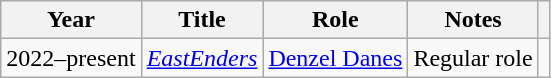<table class="wikitable sortable">
<tr>
<th>Year</th>
<th>Title</th>
<th>Role</th>
<th>Notes</th>
<th></th>
</tr>
<tr>
<td>2022–present</td>
<td><em><a href='#'>EastEnders</a></em></td>
<td><a href='#'>Denzel Danes</a></td>
<td>Regular role</td>
<td style="text-align:center;"></td>
</tr>
</table>
